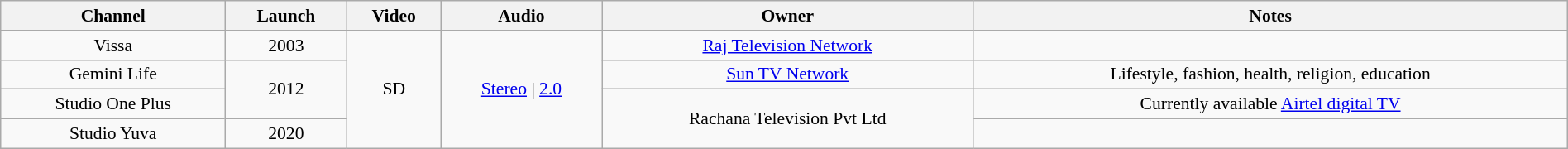<table class="wikitable sortable" style="border-collapse:collapse; font-size: 90%; text-align:center" width="100%">
<tr>
<th>Channel</th>
<th>Launch</th>
<th>Video</th>
<th>Audio</th>
<th>Owner</th>
<th>Notes</th>
</tr>
<tr>
<td>Vissa</td>
<td>2003</td>
<td rowspan="4">SD</td>
<td rowspan="4"><a href='#'>Stereo</a> | <a href='#'>2.0</a></td>
<td><a href='#'>Raj Television Network</a></td>
<td></td>
</tr>
<tr>
<td>Gemini Life</td>
<td rowspan="2">2012</td>
<td><a href='#'>Sun TV Network</a></td>
<td>Lifestyle, fashion, health, religion, education</td>
</tr>
<tr>
<td>Studio One Plus</td>
<td rowspan="2">Rachana Television Pvt Ltd</td>
<td>Currently available <a href='#'>Airtel digital TV</a></td>
</tr>
<tr>
<td>Studio Yuva</td>
<td>2020</td>
<td></td>
</tr>
</table>
